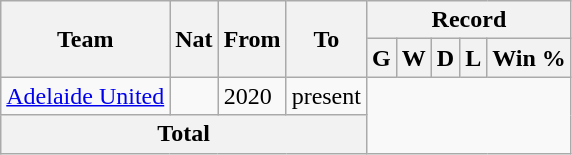<table class="wikitable" style="text-align: center">
<tr>
<th rowspan="2">Team</th>
<th rowspan="2">Nat</th>
<th rowspan="2">From</th>
<th rowspan="2">To</th>
<th colspan="5">Record</th>
</tr>
<tr>
<th>G</th>
<th>W</th>
<th>D</th>
<th>L</th>
<th>Win %</th>
</tr>
<tr>
<td align=left><a href='#'>Adelaide United</a></td>
<td></td>
<td align=left>2020</td>
<td align=left>present<br></td>
</tr>
<tr>
<th colspan="4">Total<br></th>
</tr>
</table>
